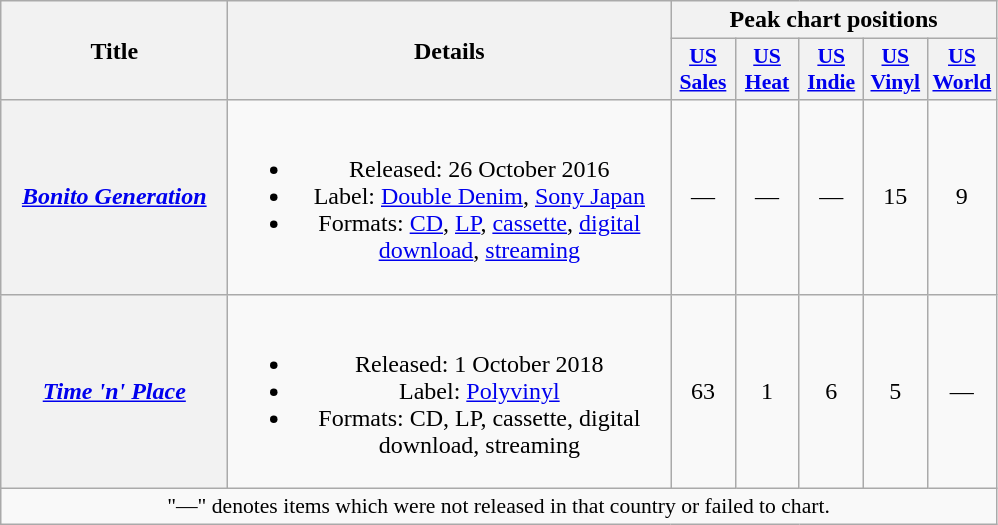<table class="wikitable plainrowheaders" style="text-align:center;">
<tr>
<th scope="col" rowspan="2" style="width:9em;">Title</th>
<th scope="col" rowspan="2" style="width:18em;">Details</th>
<th scope="col" colspan="6">Peak chart positions</th>
</tr>
<tr>
<th scope="col" style="width:2.5em;font-size:90%;"><a href='#'>US<br>Sales</a><br></th>
<th scope="col" style="width:2.5em;font-size:90%;"><a href='#'>US<br>Heat</a><br></th>
<th scope="col" style="width:2.5em;font-size:90%;"><a href='#'>US<br>Indie</a><br></th>
<th scope="col" style="width:2.5em;font-size:90%;"><a href='#'>US<br>Vinyl</a><br></th>
<th scope="col" style="width:2.5em;font-size:90%;"><a href='#'>US<br>World</a><br></th>
</tr>
<tr>
<th scope="row"><em><a href='#'>Bonito Generation</a></em></th>
<td><br><ul><li>Released: 26 October 2016</li><li>Label: <a href='#'>Double Denim</a>, <a href='#'>Sony Japan</a></li><li>Formats: <a href='#'>CD</a>, <a href='#'>LP</a>, <a href='#'>cassette</a>, <a href='#'>digital download</a>, <a href='#'>streaming</a></li></ul></td>
<td>—</td>
<td>—</td>
<td>—</td>
<td>15</td>
<td>9</td>
</tr>
<tr>
<th scope="row"><em><a href='#'>Time 'n' Place</a></em></th>
<td><br><ul><li>Released: 1 October 2018</li><li>Label: <a href='#'>Polyvinyl</a></li><li>Formats: CD, LP, cassette, digital download, streaming</li></ul></td>
<td>63</td>
<td>1</td>
<td>6</td>
<td>5</td>
<td>—</td>
</tr>
<tr>
<td colspan="7" style="font-size:90%">"—" denotes items which were not released in that country or failed to chart.</td>
</tr>
</table>
